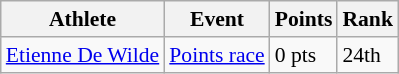<table class=wikitable style="font-size:90%">
<tr>
<th>Athlete</th>
<th>Event</th>
<th>Points</th>
<th>Rank</th>
</tr>
<tr>
<td><a href='#'>Etienne De Wilde</a></td>
<td><a href='#'>Points race</a></td>
<td>0 pts</td>
<td>24th</td>
</tr>
</table>
